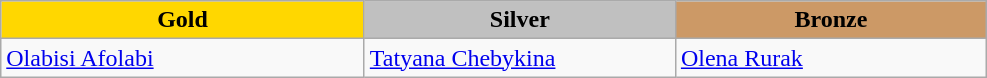<table class="wikitable" style="text-align:left">
<tr align="center">
<td width=235 bgcolor=gold><strong>Gold</strong></td>
<td width=200 bgcolor=silver><strong>Silver</strong></td>
<td width=200 bgcolor=CC9966><strong>Bronze</strong></td>
</tr>
<tr>
<td><a href='#'>Olabisi Afolabi</a><br><em></em></td>
<td><a href='#'>Tatyana Chebykina</a><br><em></em></td>
<td><a href='#'>Olena Rurak</a><br><em></em></td>
</tr>
</table>
